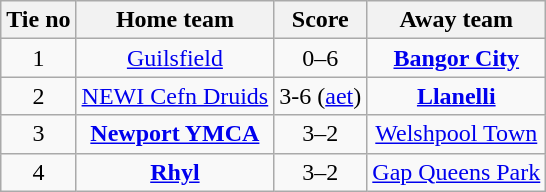<table class="wikitable" style="text-align: center">
<tr>
<th>Tie no</th>
<th>Home team</th>
<th>Score</th>
<th>Away team</th>
</tr>
<tr>
<td>1</td>
<td><a href='#'>Guilsfield</a></td>
<td>0–6</td>
<td><strong><a href='#'>Bangor City</a></strong></td>
</tr>
<tr>
<td>2</td>
<td><a href='#'>NEWI Cefn Druids</a></td>
<td>3-6 (<a href='#'>aet</a>)</td>
<td><strong><a href='#'>Llanelli</a></strong></td>
</tr>
<tr>
<td>3</td>
<td><strong><a href='#'>Newport YMCA</a></strong></td>
<td>3–2</td>
<td><a href='#'>Welshpool Town</a></td>
</tr>
<tr>
<td>4</td>
<td><strong><a href='#'>Rhyl</a></strong></td>
<td>3–2</td>
<td><a href='#'>Gap Queens Park</a></td>
</tr>
</table>
